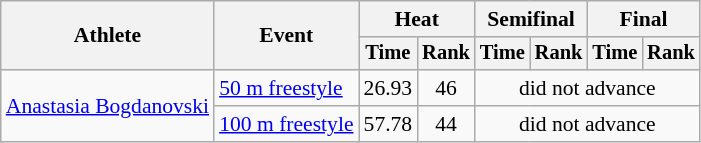<table class=wikitable style="font-size:90%">
<tr>
<th rowspan="2">Athlete</th>
<th rowspan="2">Event</th>
<th colspan="2">Heat</th>
<th colspan="2">Semifinal</th>
<th colspan="2">Final</th>
</tr>
<tr style="font-size:95%">
<th>Time</th>
<th>Rank</th>
<th>Time</th>
<th>Rank</th>
<th>Time</th>
<th>Rank</th>
</tr>
<tr align=center>
<td align=left rowspan=2><a href='#'>Anastasia Bogdanovski</a></td>
<td align=left><a href='#'>50 m freestyle</a></td>
<td>26.93</td>
<td>46</td>
<td colspan=4>did not advance</td>
</tr>
<tr align=center>
<td align=left><a href='#'>100 m freestyle</a></td>
<td>57.78</td>
<td>44</td>
<td colspan=4>did not advance</td>
</tr>
</table>
